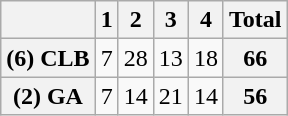<table class="wikitable">
<tr>
<th></th>
<th>1</th>
<th>2</th>
<th>3</th>
<th>4</th>
<th>Total</th>
</tr>
<tr>
<th>(6) CLB</th>
<td>7</td>
<td>28</td>
<td>13</td>
<td>18</td>
<th>66</th>
</tr>
<tr>
<th>(2) GA</th>
<td>7</td>
<td>14</td>
<td>21</td>
<td>14</td>
<th>56</th>
</tr>
</table>
